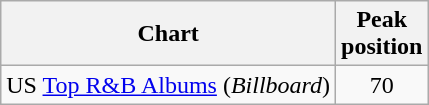<table class="wikitable">
<tr>
<th>Chart</th>
<th>Peak<br>position</th>
</tr>
<tr>
<td>US <a href='#'>Top R&B Albums</a> (<em>Billboard</em>)</td>
<td style="text-align:center;">70</td>
</tr>
</table>
